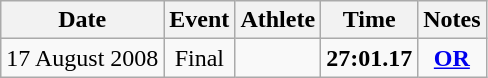<table class=wikitable style=text-align:center>
<tr>
<th>Date</th>
<th>Event</th>
<th>Athlete</th>
<th>Time</th>
<th>Notes</th>
</tr>
<tr>
<td>17 August 2008</td>
<td>Final</td>
<td align=left></td>
<td><strong>27:01.17</strong></td>
<td><strong><a href='#'>OR</a></strong></td>
</tr>
</table>
